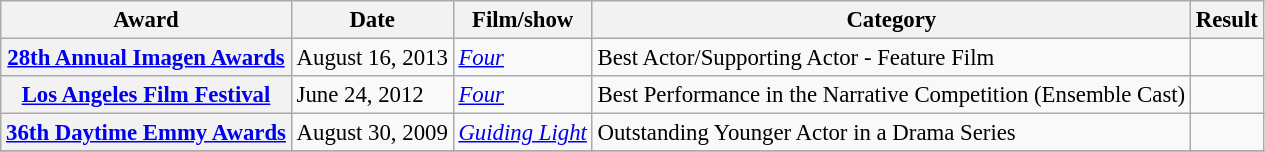<table class="wikitable plainrowheaders" style="font-size: 95%;">
<tr>
<th scope="col">Award</th>
<th scope="col">Date</th>
<th scope="col">Film/show</th>
<th scope="col">Category</th>
<th scope="col">Result</th>
</tr>
<tr>
<th scope="row" rowspan="1"><a href='#'>28th Annual Imagen Awards</a></th>
<td rowspan="1">August 16, 2013</td>
<td><em><a href='#'>Four</a></em></td>
<td>Best Actor/Supporting Actor - Feature Film</td>
<td></td>
</tr>
<tr>
<th scope="row"><a href='#'>Los Angeles Film Festival</a></th>
<td>June 24, 2012</td>
<td><em><a href='#'>Four</a></em></td>
<td>Best Performance in the Narrative Competition (Ensemble Cast)</td>
<td></td>
</tr>
<tr>
<th scope="row" rowspan="1"><a href='#'>36th Daytime Emmy Awards</a></th>
<td rowspan="1">August 30, 2009</td>
<td><em><a href='#'>Guiding Light</a></em></td>
<td>Outstanding Younger Actor in a Drama Series</td>
<td></td>
</tr>
<tr>
</tr>
</table>
